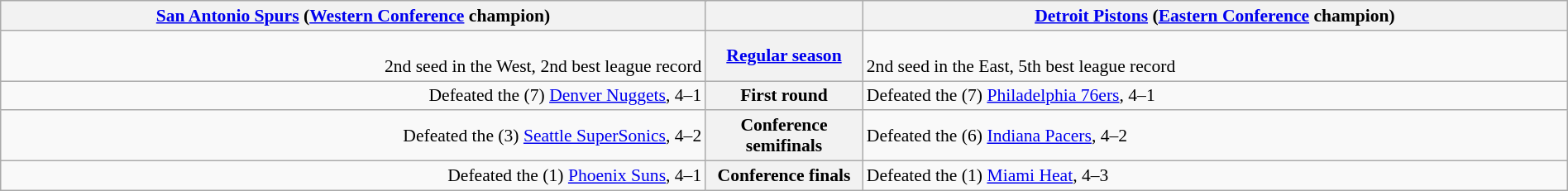<table style="width:100%; font-size:90%" class="wikitable">
<tr valign=top>
<th colspan="2" style="width:45%;"><a href='#'>San Antonio Spurs</a> (<a href='#'>Western Conference</a> champion)</th>
<th></th>
<th colspan="2" style="width:45%;"><a href='#'>Detroit Pistons</a> (<a href='#'>Eastern Conference</a> champion)</th>
</tr>
<tr>
<td align=right><br>2nd seed in the West, 2nd best league record</td>
<th colspan=2><a href='#'>Regular season</a></th>
<td><br>2nd seed in the East, 5th best league record</td>
</tr>
<tr>
<td align=right>Defeated the (7) <a href='#'>Denver Nuggets</a>, 4–1</td>
<th colspan=2>First round</th>
<td>Defeated the (7) <a href='#'>Philadelphia 76ers</a>, 4–1</td>
</tr>
<tr>
<td align=right>Defeated the (3) <a href='#'>Seattle SuperSonics</a>, 4–2</td>
<th colspan=2>Conference semifinals</th>
<td>Defeated the (6) <a href='#'>Indiana Pacers</a>, 4–2</td>
</tr>
<tr>
<td align=right>Defeated the (1) <a href='#'>Phoenix Suns</a>, 4–1</td>
<th colspan=2>Conference finals</th>
<td>Defeated the (1) <a href='#'>Miami Heat</a>, 4–3</td>
</tr>
</table>
